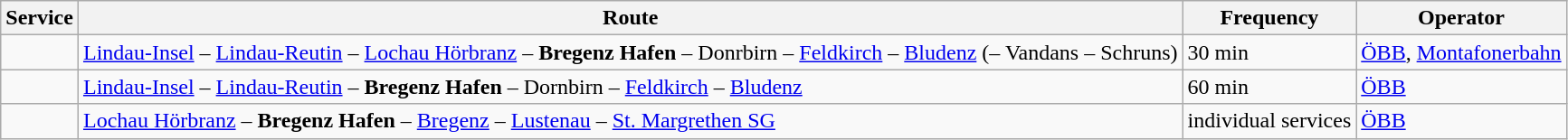<table class="wikitable">
<tr>
<th>Service</th>
<th>Route</th>
<th>Frequency</th>
<th>Operator</th>
</tr>
<tr>
<td></td>
<td><a href='#'>Lindau-Insel</a> – <a href='#'>Lindau-Reutin</a> – <a href='#'>Lochau Hörbranz</a> – <strong>Bregenz Hafen</strong> – Donrbirn – <a href='#'>Feldkirch</a> – <a href='#'>Bludenz</a> (– Vandans – Schruns)</td>
<td>30 min</td>
<td><a href='#'>ÖBB</a>, <a href='#'>Montafonerbahn</a></td>
</tr>
<tr>
<td></td>
<td><a href='#'>Lindau-Insel</a> – <a href='#'>Lindau-Reutin</a> – <strong>Bregenz Hafen</strong> – Dornbirn – <a href='#'>Feldkirch</a> – <a href='#'>Bludenz</a></td>
<td>60 min</td>
<td><a href='#'>ÖBB</a></td>
</tr>
<tr>
<td></td>
<td><a href='#'>Lochau Hörbranz</a> – <strong>Bregenz Hafen</strong> – <a href='#'>Bregenz</a> – <a href='#'>Lustenau</a> – <a href='#'>St. Margrethen SG</a></td>
<td>individual services</td>
<td><a href='#'>ÖBB</a></td>
</tr>
</table>
